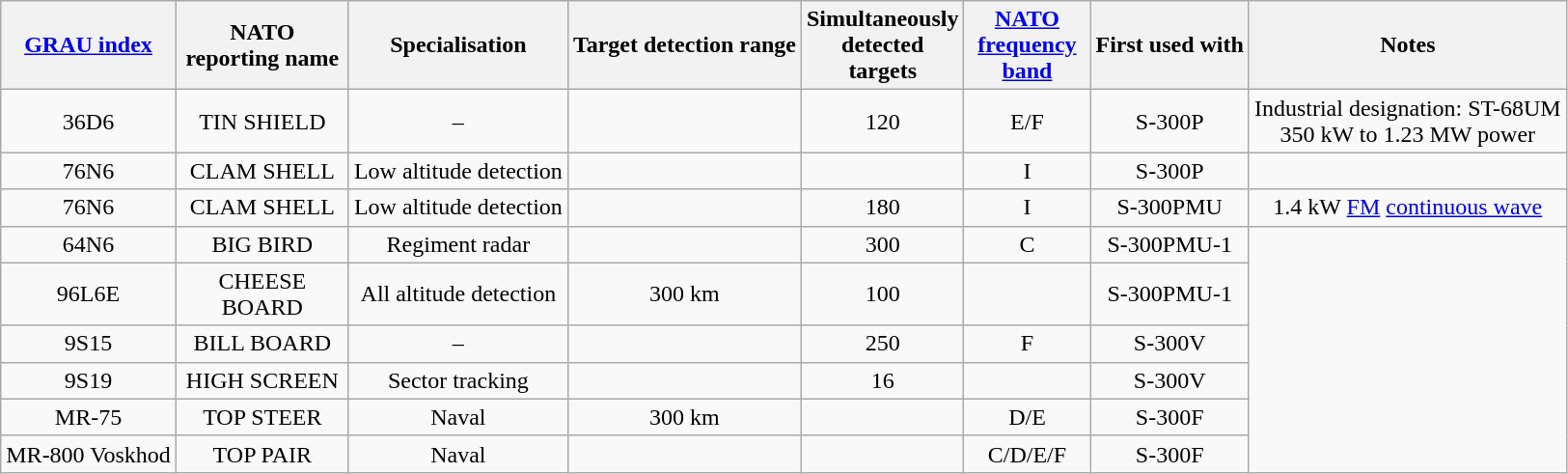<table class="wikitable" style="text-align:center;">
<tr>
<th><a href='#'>GRAU index</a></th>
<th style="width:7em;">NATO reporting name</th>
<th>Specialisation</th>
<th>Target detection range</th>
<th style="width:5em;">Simultaneously detected targets</th>
<th style="width:5em;"><a href='#'>NATO frequency band</a></th>
<th>First used with</th>
<th>Notes</th>
</tr>
<tr>
<td>36D6</td>
<td>TIN SHIELD</td>
<td>–</td>
<td></td>
<td>120</td>
<td>E/F</td>
<td>S-300P</td>
<td>Industrial designation: ST-68UM<br>350 kW to 1.23 MW power</td>
</tr>
<tr>
<td>76N6</td>
<td>CLAM SHELL</td>
<td>Low altitude detection</td>
<td></td>
<td></td>
<td>I</td>
<td>S-300P</td>
</tr>
<tr>
<td>76N6</td>
<td>CLAM SHELL</td>
<td>Low altitude detection</td>
<td></td>
<td>180</td>
<td>I</td>
<td>S-300PMU</td>
<td>1.4 kW <a href='#'>FM</a> <a href='#'>continuous wave</a></td>
</tr>
<tr>
<td>64N6</td>
<td>BIG BIRD</td>
<td>Regiment radar</td>
<td></td>
<td>300</td>
<td>C</td>
<td>S-300PMU-1</td>
</tr>
<tr>
<td>96L6E</td>
<td>CHEESE BOARD</td>
<td>All altitude detection</td>
<td>300 km</td>
<td>100</td>
<td></td>
<td>S-300PMU-1</td>
</tr>
<tr>
<td>9S15</td>
<td>BILL BOARD</td>
<td>–</td>
<td></td>
<td>250</td>
<td>F</td>
<td>S-300V</td>
</tr>
<tr>
<td>9S19</td>
<td>HIGH SCREEN</td>
<td>Sector tracking</td>
<td></td>
<td>16</td>
<td></td>
<td>S-300V</td>
</tr>
<tr>
<td>MR-75</td>
<td>TOP STEER</td>
<td>Naval</td>
<td>300 km</td>
<td></td>
<td>D/E</td>
<td>S-300F</td>
</tr>
<tr>
<td>MR-800 Voskhod</td>
<td>TOP PAIR</td>
<td>Naval</td>
<td></td>
<td></td>
<td>C/D/E/F</td>
<td>S-300F</td>
</tr>
</table>
